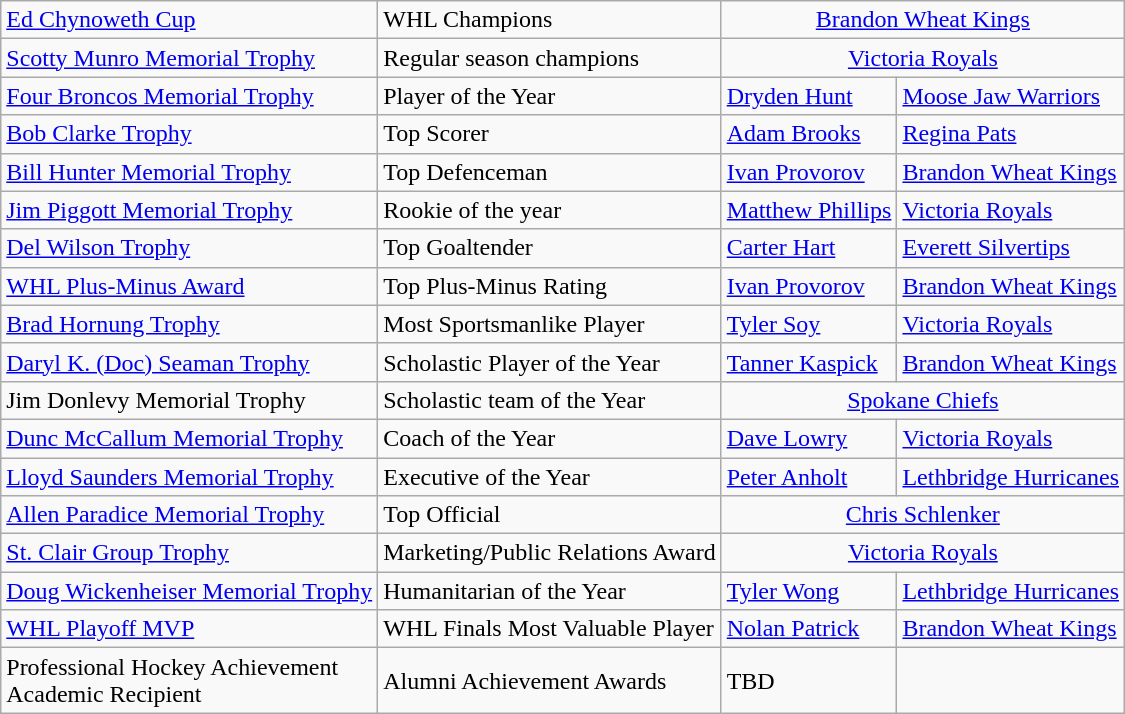<table class="wikitable">
<tr>
<td><a href='#'>Ed Chynoweth Cup</a></td>
<td>WHL Champions</td>
<td colspan="2" style="text-align:center;"><a href='#'>Brandon Wheat Kings</a></td>
</tr>
<tr>
<td><a href='#'>Scotty Munro Memorial Trophy</a></td>
<td>Regular season champions</td>
<td colspan="2" style="text-align:center;"><a href='#'>Victoria Royals</a></td>
</tr>
<tr>
<td><a href='#'>Four Broncos Memorial Trophy</a></td>
<td>Player of the Year</td>
<td><a href='#'>Dryden Hunt</a></td>
<td><a href='#'>Moose Jaw Warriors</a></td>
</tr>
<tr>
<td><a href='#'>Bob Clarke Trophy</a></td>
<td>Top Scorer</td>
<td><a href='#'>Adam Brooks</a></td>
<td><a href='#'>Regina Pats</a></td>
</tr>
<tr>
<td><a href='#'>Bill Hunter Memorial Trophy</a></td>
<td>Top Defenceman</td>
<td><a href='#'>Ivan Provorov</a></td>
<td><a href='#'>Brandon Wheat Kings</a></td>
</tr>
<tr>
<td><a href='#'>Jim Piggott Memorial Trophy</a></td>
<td>Rookie of the year</td>
<td><a href='#'>Matthew Phillips</a></td>
<td><a href='#'>Victoria Royals</a></td>
</tr>
<tr>
<td><a href='#'>Del Wilson Trophy</a></td>
<td>Top Goaltender</td>
<td><a href='#'>Carter Hart</a></td>
<td><a href='#'>Everett Silvertips</a></td>
</tr>
<tr>
<td><a href='#'>WHL Plus-Minus Award</a></td>
<td>Top Plus-Minus Rating</td>
<td><a href='#'>Ivan Provorov</a></td>
<td><a href='#'>Brandon Wheat Kings</a></td>
</tr>
<tr>
<td><a href='#'>Brad Hornung Trophy</a></td>
<td>Most Sportsmanlike Player</td>
<td><a href='#'>Tyler Soy</a></td>
<td><a href='#'>Victoria Royals</a></td>
</tr>
<tr>
<td><a href='#'>Daryl K. (Doc) Seaman Trophy</a></td>
<td>Scholastic Player of the Year</td>
<td><a href='#'>Tanner Kaspick</a></td>
<td><a href='#'>Brandon Wheat Kings</a></td>
</tr>
<tr>
<td>Jim Donlevy Memorial Trophy</td>
<td>Scholastic team of the Year</td>
<td colspan="2" style="text-align:center;"><a href='#'>Spokane Chiefs</a></td>
</tr>
<tr>
<td><a href='#'>Dunc McCallum Memorial Trophy</a></td>
<td>Coach of the Year</td>
<td><a href='#'>Dave Lowry</a></td>
<td><a href='#'>Victoria Royals</a></td>
</tr>
<tr>
<td><a href='#'>Lloyd Saunders Memorial Trophy</a></td>
<td>Executive of the Year</td>
<td><a href='#'>Peter Anholt</a></td>
<td><a href='#'>Lethbridge Hurricanes</a></td>
</tr>
<tr>
<td><a href='#'>Allen Paradice Memorial Trophy</a></td>
<td>Top Official</td>
<td colspan="2" style="text-align:center;"><a href='#'>Chris Schlenker</a></td>
</tr>
<tr>
<td><a href='#'>St. Clair Group Trophy</a></td>
<td>Marketing/Public Relations Award</td>
<td colspan="2" style="text-align:center;"><a href='#'>Victoria Royals</a></td>
</tr>
<tr>
<td><a href='#'>Doug Wickenheiser Memorial Trophy</a></td>
<td>Humanitarian of the Year</td>
<td><a href='#'>Tyler Wong</a></td>
<td><a href='#'>Lethbridge Hurricanes</a></td>
</tr>
<tr>
<td><a href='#'>WHL Playoff MVP</a></td>
<td>WHL Finals Most Valuable Player</td>
<td><a href='#'>Nolan Patrick</a></td>
<td><a href='#'>Brandon Wheat Kings</a></td>
</tr>
<tr>
<td>Professional Hockey Achievement<br>Academic Recipient</td>
<td>Alumni Achievement Awards</td>
<td>TBD</td>
<td></td>
</tr>
</table>
